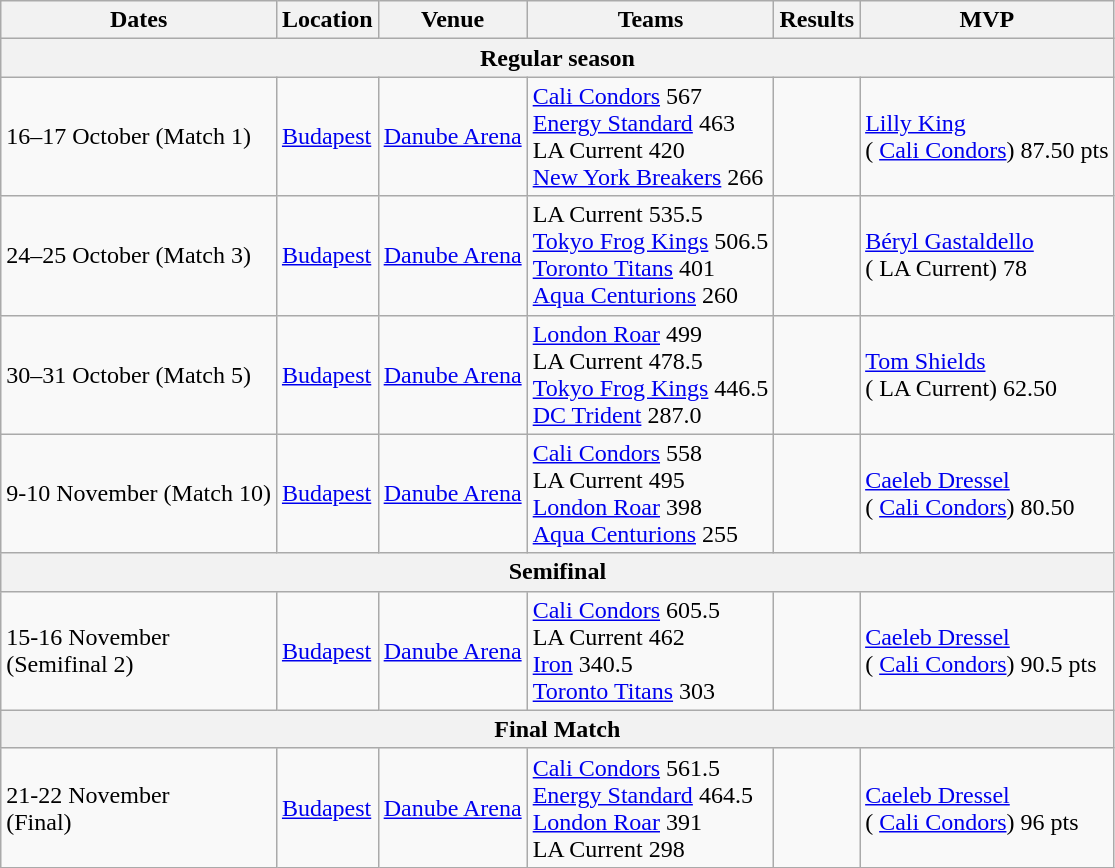<table class="wikitable">
<tr>
<th>Dates</th>
<th>Location</th>
<th>Venue</th>
<th>Teams</th>
<th>Results</th>
<th>MVP</th>
</tr>
<tr>
<th colspan="6"><strong>Regular season</strong></th>
</tr>
<tr>
<td>16–17 October (Match 1)</td>
<td> <a href='#'>Budapest</a></td>
<td><a href='#'>Danube Arena</a></td>
<td> <a href='#'>Cali Condors</a> 567<br> <a href='#'>Energy Standard</a> 463<br> LA Current 420<br> <a href='#'>New York Breakers</a> 266</td>
<td style="text-align:center"></td>
<td valign="center"> <a href='#'>Lilly King</a><br>( <a href='#'>Cali Condors</a>) 87.50 pts<br></td>
</tr>
<tr>
<td>24–25 October (Match 3)</td>
<td> <a href='#'>Budapest</a></td>
<td><a href='#'>Danube Arena</a></td>
<td> LA Current 535.5<br> <a href='#'>Tokyo Frog Kings</a> 506.5<br> <a href='#'>Toronto Titans</a> 401<br> <a href='#'>Aqua Centurions</a> 260</td>
<td style="text-align:center"></td>
<td valign="center"> <a href='#'>Béryl Gastaldello</a><br>( LA Current) 78<br></td>
</tr>
<tr>
<td>30–31 October (Match 5)</td>
<td> <a href='#'>Budapest</a></td>
<td><a href='#'>Danube Arena</a></td>
<td> <a href='#'>London Roar</a> 499<br> LA Current 478.5<br> <a href='#'>Tokyo Frog Kings</a> 446.5<br> <a href='#'>DC Trident</a> 287.0</td>
<td style="text-align:center"></td>
<td valign="center"> <a href='#'>Tom Shields</a><br>( LA Current) 62.50<br></td>
</tr>
<tr>
<td>9-10 November (Match 10)</td>
<td> <a href='#'>Budapest</a></td>
<td><a href='#'>Danube Arena</a></td>
<td> <a href='#'>Cali Condors</a> 558<br> LA Current 495<br> <a href='#'>London Roar</a> 398<br> <a href='#'>Aqua Centurions</a> 255</td>
<td style="text-align:center"></td>
<td valign="center"> <a href='#'>Caeleb Dressel</a><br>( <a href='#'>Cali Condors</a>) 80.50<br></td>
</tr>
<tr>
<th colspan="6"><strong>Semifinal</strong></th>
</tr>
<tr>
<td>15-16 November<br>(Semifinal 2)</td>
<td> <a href='#'>Budapest</a></td>
<td><a href='#'>Danube Arena</a></td>
<td> <a href='#'>Cali Condors</a> 605.5<br> LA Current 462<br> <a href='#'>Iron</a> 340.5<br> <a href='#'>Toronto Titans</a> 303</td>
<td style="text-align:center"></td>
<td valign="center"> <a href='#'>Caeleb Dressel</a><br>( <a href='#'>Cali Condors</a>) 90.5 pts<br></td>
</tr>
<tr>
<th colspan="6"><strong>Final Match</strong></th>
</tr>
<tr>
<td>21-22 November<br>(Final)</td>
<td> <a href='#'>Budapest</a></td>
<td><a href='#'>Danube Arena</a></td>
<td> <a href='#'>Cali Condors</a> 561.5<br> <a href='#'>Energy Standard</a> 464.5<br> <a href='#'>London Roar</a> 391<br> LA Current 298</td>
<td style="text-align:center"></td>
<td valign="center"> <a href='#'>Caeleb Dressel</a><br>( <a href='#'>Cali Condors</a>) 96 pts<br></td>
</tr>
</table>
